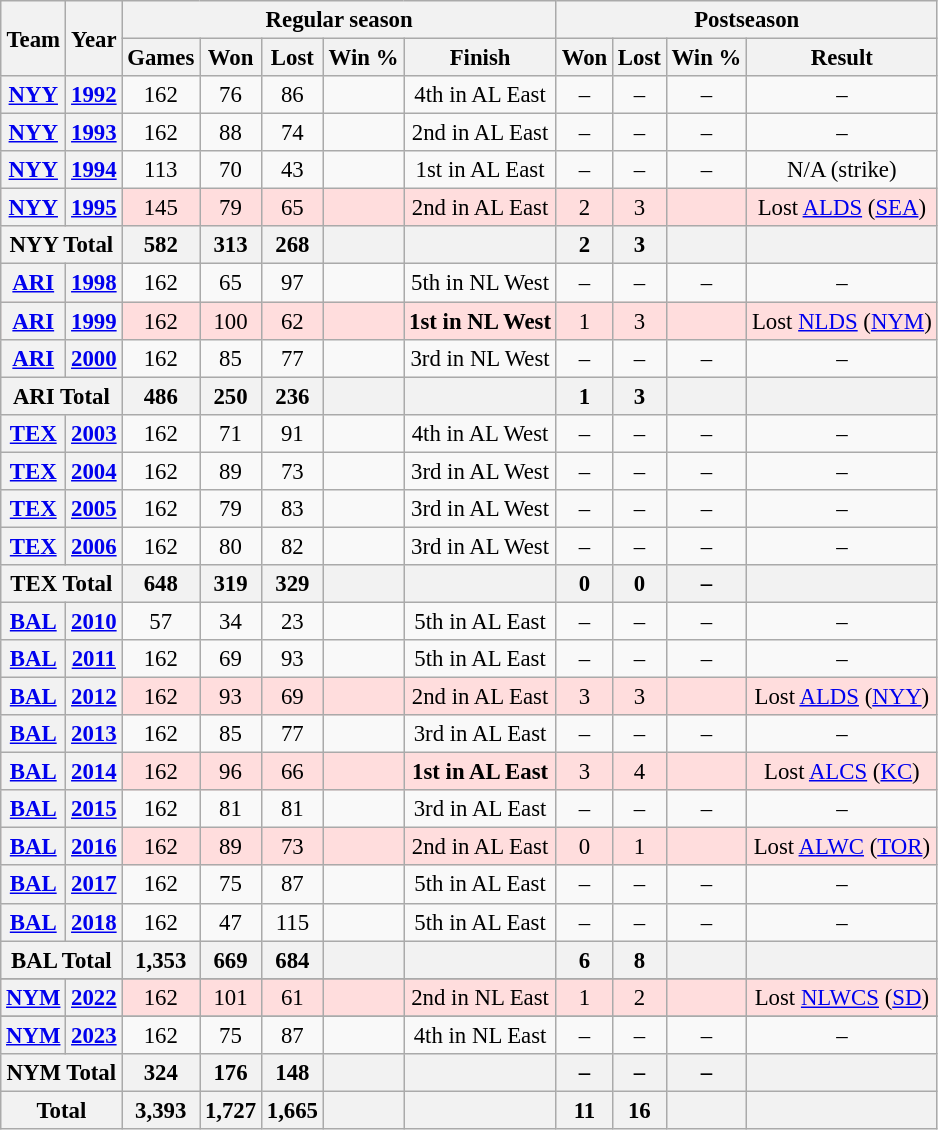<table class="wikitable" style="font-size: 95%; text-align:center;">
<tr>
<th rowspan="2">Team</th>
<th rowspan="2">Year</th>
<th colspan="5">Regular season</th>
<th colspan="4">Postseason</th>
</tr>
<tr>
<th>Games</th>
<th>Won</th>
<th>Lost</th>
<th>Win %</th>
<th>Finish</th>
<th>Won</th>
<th>Lost</th>
<th>Win %</th>
<th>Result</th>
</tr>
<tr>
<th><a href='#'>NYY</a></th>
<th><a href='#'>1992</a></th>
<td>162</td>
<td>76</td>
<td>86</td>
<td></td>
<td>4th in AL East</td>
<td>–</td>
<td>–</td>
<td>–</td>
<td>–</td>
</tr>
<tr>
<th><a href='#'>NYY</a></th>
<th><a href='#'>1993</a></th>
<td>162</td>
<td>88</td>
<td>74</td>
<td></td>
<td>2nd in AL East</td>
<td>–</td>
<td>–</td>
<td>–</td>
<td>–</td>
</tr>
<tr>
<th><a href='#'>NYY</a></th>
<th><a href='#'>1994</a></th>
<td>113</td>
<td>70</td>
<td>43</td>
<td></td>
<td>1st in AL East</td>
<td>–</td>
<td>–</td>
<td>–</td>
<td>N/A (strike)</td>
</tr>
<tr style="background:#fdd;">
<th><a href='#'>NYY</a></th>
<th><a href='#'>1995</a></th>
<td>145</td>
<td>79</td>
<td>65</td>
<td></td>
<td>2nd in AL East</td>
<td>2</td>
<td>3</td>
<td></td>
<td>Lost <a href='#'>ALDS</a> (<a href='#'>SEA</a>)</td>
</tr>
<tr>
<th colspan="2">NYY Total</th>
<th>582</th>
<th>313</th>
<th>268</th>
<th></th>
<th></th>
<th>2</th>
<th>3</th>
<th></th>
<th></th>
</tr>
<tr>
<th><a href='#'>ARI</a></th>
<th><a href='#'>1998</a></th>
<td>162</td>
<td>65</td>
<td>97</td>
<td></td>
<td>5th in NL West</td>
<td>–</td>
<td>–</td>
<td>–</td>
<td>–</td>
</tr>
<tr style="background:#fdd;">
<th><a href='#'>ARI</a></th>
<th><a href='#'>1999</a></th>
<td>162</td>
<td>100</td>
<td>62</td>
<td></td>
<td><strong>1st in NL West</strong></td>
<td>1</td>
<td>3</td>
<td></td>
<td>Lost <a href='#'>NLDS</a> (<a href='#'>NYM</a>)</td>
</tr>
<tr>
<th><a href='#'>ARI</a></th>
<th><a href='#'>2000</a></th>
<td>162</td>
<td>85</td>
<td>77</td>
<td></td>
<td>3rd in NL West</td>
<td>–</td>
<td>–</td>
<td>–</td>
<td>–</td>
</tr>
<tr>
<th colspan="2">ARI Total</th>
<th>486</th>
<th>250</th>
<th>236</th>
<th></th>
<th></th>
<th>1</th>
<th>3</th>
<th></th>
<th></th>
</tr>
<tr>
<th><a href='#'>TEX</a></th>
<th><a href='#'>2003</a></th>
<td>162</td>
<td>71</td>
<td>91</td>
<td></td>
<td>4th in AL West</td>
<td>–</td>
<td>–</td>
<td>–</td>
<td>–</td>
</tr>
<tr>
<th><a href='#'>TEX</a></th>
<th><a href='#'>2004</a></th>
<td>162</td>
<td>89</td>
<td>73</td>
<td></td>
<td>3rd in AL West</td>
<td>–</td>
<td>–</td>
<td>–</td>
<td>–</td>
</tr>
<tr>
<th><a href='#'>TEX</a></th>
<th><a href='#'>2005</a></th>
<td>162</td>
<td>79</td>
<td>83</td>
<td></td>
<td>3rd in AL West</td>
<td>–</td>
<td>–</td>
<td>–</td>
<td>–</td>
</tr>
<tr>
<th><a href='#'>TEX</a></th>
<th><a href='#'>2006</a></th>
<td>162</td>
<td>80</td>
<td>82</td>
<td></td>
<td>3rd in AL West</td>
<td>–</td>
<td>–</td>
<td>–</td>
<td>–</td>
</tr>
<tr>
<th colspan="2">TEX Total</th>
<th>648</th>
<th>319</th>
<th>329</th>
<th></th>
<th></th>
<th>0</th>
<th>0</th>
<th>–</th>
<th></th>
</tr>
<tr>
<th><a href='#'>BAL</a></th>
<th><a href='#'>2010</a></th>
<td>57</td>
<td>34</td>
<td>23</td>
<td></td>
<td>5th in AL East</td>
<td>–</td>
<td>–</td>
<td>–</td>
<td>–</td>
</tr>
<tr>
<th><a href='#'>BAL</a></th>
<th><a href='#'>2011</a></th>
<td>162</td>
<td>69</td>
<td>93</td>
<td></td>
<td>5th in AL East</td>
<td>–</td>
<td>–</td>
<td>–</td>
<td>–</td>
</tr>
<tr style="background:#fdd;">
<th><a href='#'>BAL</a></th>
<th><a href='#'>2012</a></th>
<td>162</td>
<td>93</td>
<td>69</td>
<td></td>
<td>2nd in AL East</td>
<td>3</td>
<td>3</td>
<td></td>
<td>Lost <a href='#'>ALDS</a> (<a href='#'>NYY</a>)</td>
</tr>
<tr>
<th><a href='#'>BAL</a></th>
<th><a href='#'>2013</a></th>
<td>162</td>
<td>85</td>
<td>77</td>
<td></td>
<td>3rd in AL East</td>
<td>–</td>
<td>–</td>
<td>–</td>
<td>–</td>
</tr>
<tr style="background:#fdd;">
<th><a href='#'>BAL</a></th>
<th><a href='#'>2014</a></th>
<td>162</td>
<td>96</td>
<td>66</td>
<td></td>
<td><strong>1st in AL East</strong></td>
<td>3</td>
<td>4</td>
<td></td>
<td>Lost <a href='#'>ALCS</a> (<a href='#'>KC</a>)</td>
</tr>
<tr>
<th><a href='#'>BAL</a></th>
<th><a href='#'>2015</a></th>
<td>162</td>
<td>81</td>
<td>81</td>
<td></td>
<td>3rd in AL East</td>
<td>–</td>
<td>–</td>
<td>–</td>
<td>–</td>
</tr>
<tr style="background:#fdd;">
<th><a href='#'>BAL</a></th>
<th><a href='#'>2016</a></th>
<td>162</td>
<td>89</td>
<td>73</td>
<td></td>
<td>2nd in AL East</td>
<td>0</td>
<td>1</td>
<td></td>
<td>Lost <a href='#'>ALWC</a> (<a href='#'>TOR</a>)</td>
</tr>
<tr>
<th><a href='#'>BAL</a></th>
<th><a href='#'>2017</a></th>
<td>162</td>
<td>75</td>
<td>87</td>
<td></td>
<td>5th in AL East</td>
<td>–</td>
<td>–</td>
<td>–</td>
<td>–</td>
</tr>
<tr>
<th><a href='#'>BAL</a></th>
<th><a href='#'>2018</a></th>
<td>162</td>
<td>47</td>
<td>115</td>
<td></td>
<td>5th in AL East</td>
<td>–</td>
<td>–</td>
<td>–</td>
<td>–</td>
</tr>
<tr>
<th colspan="2">BAL Total</th>
<th>1,353</th>
<th>669</th>
<th>684</th>
<th></th>
<th></th>
<th>6</th>
<th>8</th>
<th></th>
<th></th>
</tr>
<tr>
</tr>
<tr ! style="background:#fdd;">
<th><a href='#'>NYM</a></th>
<th><a href='#'>2022</a></th>
<td>162</td>
<td>101</td>
<td>61</td>
<td></td>
<td>2nd in NL East</td>
<td>1</td>
<td>2</td>
<td></td>
<td>Lost <a href='#'>NLWCS</a> (<a href='#'>SD</a>)</td>
</tr>
<tr>
</tr>
<tr>
<th><a href='#'>NYM</a></th>
<th><a href='#'>2023</a></th>
<td>162</td>
<td>75</td>
<td>87</td>
<td></td>
<td>4th in NL East</td>
<td>–</td>
<td>–</td>
<td>–</td>
<td>–</td>
</tr>
<tr>
<th colspan="2">NYM Total</th>
<th>324</th>
<th>176</th>
<th>148</th>
<th></th>
<th></th>
<th>–</th>
<th>–</th>
<th>–</th>
<th></th>
</tr>
<tr>
<th colspan="2">Total</th>
<th>3,393</th>
<th>1,727</th>
<th>1,665</th>
<th></th>
<th></th>
<th>11</th>
<th>16</th>
<th></th>
<th></th>
</tr>
</table>
